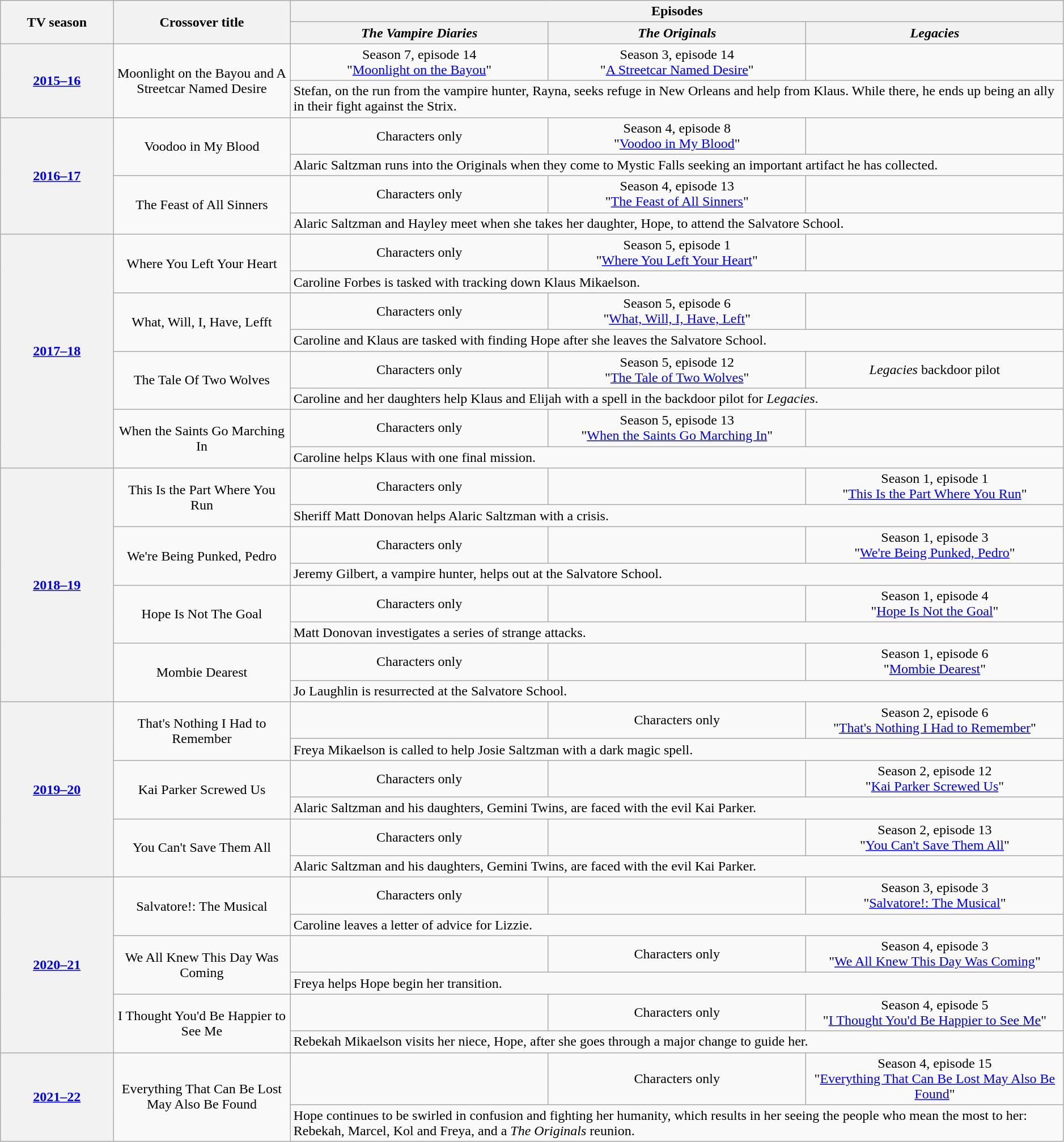<table class="wikitable" style="width:99%; text-align:center;">
<tr>
<th scope="col" rowspan="2" width="7%">TV season</th>
<th scope="col" rowspan="2" width="11%">Crossover title</th>
<th scope="col" colspan="3">Episodes</th>
</tr>
<tr>
<th width=16%><em>The Vampire Diaries</em></th>
<th width=16%><em>The Originals</em></th>
<th width=16%><em>Legacies</em></th>
</tr>
<tr>
<th scope="row" rowspan="2"><a href='#'>2015–16</a></th>
<td rowspan="2">Moonlight on the Bayou and A Streetcar Named Desire</td>
<td>Season 7, episode 14<br>"<a href='#'>Moonlight on the Bayou</a>" </td>
<td>Season 3, episode 14<br>"<a href='#'>A Streetcar Named Desire</a>" </td>
<td></td>
</tr>
<tr>
<td colspan="3" style="text-align:left;">Stefan, on the run from the vampire hunter, Rayna, seeks refuge in New Orleans and help from Klaus. While there, he ends up being an ally in their fight against the Strix.</td>
</tr>
<tr>
<th scope="row" rowspan="4"><a href='#'>2016–17</a></th>
<td rowspan="2">Voodoo in My Blood</td>
<td>Characters only</td>
<td>Season 4, episode 8<br>"<a href='#'>Voodoo in My Blood</a>" </td>
<td></td>
</tr>
<tr>
<td colspan="3" style="text-align:left;">Alaric Saltzman runs into the Originals when they come to Mystic Falls seeking an important artifact he has collected.</td>
</tr>
<tr>
<td rowspan="2">The Feast of All Sinners</td>
<td>Characters only</td>
<td>Season 4, episode 13<br>"<a href='#'>The Feast of All Sinners</a>" </td>
<td></td>
</tr>
<tr>
<td colspan="3" style="text-align:left;">Alaric Saltzman and Hayley meet when she takes her daughter, Hope, to attend the Salvatore School.</td>
</tr>
<tr>
<th scope="row" rowspan="8"><a href='#'>2017–18</a></th>
<td rowspan="2">Where You Left Your Heart</td>
<td>Characters only</td>
<td>Season 5, episode 1<br>"<a href='#'>Where You Left Your Heart</a>" </td>
<td></td>
</tr>
<tr>
<td colspan="3" style="text-align:left;">Caroline Forbes is tasked with tracking down Klaus Mikaelson.</td>
</tr>
<tr>
<td rowspan="2">What, Will, I, Have, Lefft</td>
<td>Characters only</td>
<td>Season 5, episode 6<br>"<a href='#'>What, Will, I, Have, Left</a>" </td>
<td></td>
</tr>
<tr>
<td colspan="3" style="text-align:left;">Caroline and Klaus are tasked with finding Hope after she leaves the Salvatore School.</td>
</tr>
<tr>
<td rowspan="2">The Tale Of Two Wolves</td>
<td>Characters only</td>
<td>Season 5, episode 12<br>"<a href='#'>The Tale of Two Wolves</a>" </td>
<td><em>Legacies</em> backdoor pilot</td>
</tr>
<tr>
<td colspan="3" style="text-align:left;">Caroline and her daughters help Klaus and Elijah with a spell in the backdoor pilot for <em>Legacies</em>.</td>
</tr>
<tr>
<td rowspan="2">When the Saints Go Marching In</td>
<td>Characters only</td>
<td>Season 5, episode 13<br>"<a href='#'>When the Saints Go Marching In</a>" </td>
<td></td>
</tr>
<tr>
<td colspan="3" style="text-align:left;">Caroline helps Klaus with one final mission.</td>
</tr>
<tr>
<th scope="row" rowspan="8"><a href='#'>2018–19</a></th>
<td rowspan="2">This Is the Part Where You Run</td>
<td>Characters only</td>
<td></td>
<td>Season 1, episode 1<br>"<a href='#'>This Is the Part Where You Run</a>" </td>
</tr>
<tr>
<td colspan="3" style="text-align:left;">Sheriff Matt Donovan helps Alaric Saltzman with a crisis.</td>
</tr>
<tr>
<td rowspan="2">We're Being Punked, Pedro</td>
<td>Characters only</td>
<td></td>
<td>Season 1, episode 3<br>"<a href='#'>We're Being Punked, Pedro</a>" </td>
</tr>
<tr>
<td colspan="3" style="text-align:left;">Jeremy Gilbert, a vampire hunter, helps out at the Salvatore School.</td>
</tr>
<tr>
<td rowspan="2">Hope Is Not The Goal</td>
<td>Characters only</td>
<td></td>
<td>Season 1, episode 4<br>"<a href='#'>Hope Is Not the Goal</a>" </td>
</tr>
<tr>
<td colspan="3" style="text-align:left;">Matt Donovan investigates a series of strange attacks.</td>
</tr>
<tr>
<td rowspan="2">Mombie Dearest</td>
<td>Characters only</td>
<td></td>
<td>Season 1, episode 6<br>"<a href='#'>Mombie Dearest</a>" </td>
</tr>
<tr>
<td colspan="3" style="text-align:left;">Jo Laughlin is resurrected at the Salvatore School.</td>
</tr>
<tr>
<th scope="row" rowspan="6"><a href='#'>2019–20</a></th>
<td rowspan="2">That's Nothing I Had to Remember</td>
<td></td>
<td>Characters only</td>
<td>Season 2, episode 6<br>"<a href='#'>That's Nothing I Had to Remember</a>" </td>
</tr>
<tr>
<td colspan="3" style="text-align:left;">Freya Mikaelson is called to help Josie Saltzman with a dark magic spell.</td>
</tr>
<tr>
<td rowspan="2">Kai Parker Screwed Us</td>
<td>Characters only</td>
<td></td>
<td>Season 2, episode 12<br>"<a href='#'>Kai Parker Screwed Us</a>" </td>
</tr>
<tr>
<td colspan="3" style="text-align:left;">Alaric Saltzman and his daughters, Gemini Twins, are faced with the evil Kai Parker.</td>
</tr>
<tr>
<td rowspan="2">You Can't Save Them All</td>
<td>Characters only</td>
<td></td>
<td>Season 2, episode 13<br>"<a href='#'>You Can't Save Them All</a>" </td>
</tr>
<tr>
<td colspan="3" style="text-align:left;">Alaric Saltzman and his daughters, Gemini Twins, are faced with the evil Kai Parker.</td>
</tr>
<tr>
<th scope="row" rowspan="6"><a href='#'>2020–21</a></th>
<td rowspan="2">Salvatore!: The Musical</td>
<td>Characters only</td>
<td></td>
<td>Season 3, episode 3<br>"<a href='#'>Salvatore!: The Musical</a>" </td>
</tr>
<tr>
<td colspan="3" style="text-align:left;">Caroline leaves a letter of advice for Lizzie.</td>
</tr>
<tr>
<td rowspan="2">We All Knew This Day Was Coming</td>
<td></td>
<td>Characters only</td>
<td>Season 4, episode 3<br>"<a href='#'>We All Knew This Day Was Coming</a>" </td>
</tr>
<tr>
<td colspan="3" style="text-align:left;">Freya helps Hope begin her transition.</td>
</tr>
<tr>
<td rowspan="2">I Thought You'd Be Happier to See Me</td>
<td></td>
<td>Characters only</td>
<td>Season 4, episode 5<br>"<a href='#'>I Thought You'd Be Happier to See Me</a>" </td>
</tr>
<tr>
<td colspan="3" style="text-align:left;">Rebekah Mikaelson visits her niece, Hope, after she goes through a major change to guide her.</td>
</tr>
<tr>
<th scope="row" rowspan="2"><a href='#'>2021–22</a></th>
<td rowspan="2">Everything That Can Be Lost May Also Be Found</td>
<td></td>
<td>Characters only</td>
<td>Season 4, episode 15<br>"<a href='#'>Everything That Can Be Lost May Also Be Found</a>" </td>
</tr>
<tr>
<td colspan="3" style="text-align:left;">Hope continues to be swirled in confusion and fighting her humanity, which results in her seeing the people who mean the most to her: Rebekah, Marcel, Kol and Freya, and a <em>The Originals</em> reunion.</td>
</tr>
</table>
